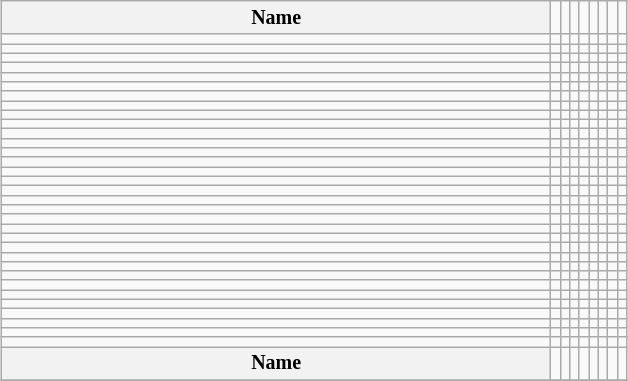<table class="wikitable sortable" style="font-size: smaller; text-align: center; width: auto; margin: auto;">
<tr>
<th style="width: 27em;">Name</th>
<td></td>
<td></td>
<td></td>
<td></td>
<td></td>
<td></td>
<td></td>
<td></td>
</tr>
<tr>
<td></td>
<td></td>
<td></td>
<td></td>
<td></td>
<td></td>
<td></td>
<td></td>
<td></td>
</tr>
<tr>
<td></td>
<td></td>
<td></td>
<td></td>
<td></td>
<td></td>
<td></td>
<td></td>
<td></td>
</tr>
<tr>
<td></td>
<td></td>
<td></td>
<td></td>
<td></td>
<td></td>
<td></td>
<td></td>
<td></td>
</tr>
<tr>
<td></td>
<td></td>
<td></td>
<td></td>
<td></td>
<td></td>
<td></td>
<td></td>
<td></td>
</tr>
<tr>
<td></td>
<td></td>
<td></td>
<td></td>
<td></td>
<td></td>
<td></td>
<td></td>
<td></td>
</tr>
<tr>
<td></td>
<td></td>
<td></td>
<td></td>
<td></td>
<td></td>
<td></td>
<td></td>
<td></td>
</tr>
<tr>
<td></td>
<td></td>
<td></td>
<td></td>
<td></td>
<td></td>
<td></td>
<td></td>
<td></td>
</tr>
<tr>
<td></td>
<td></td>
<td></td>
<td></td>
<td></td>
<td></td>
<td></td>
<td></td>
<td></td>
</tr>
<tr>
<td></td>
<td></td>
<td></td>
<td></td>
<td></td>
<td></td>
<td></td>
<td></td>
<td></td>
</tr>
<tr>
<td></td>
<td></td>
<td></td>
<td></td>
<td></td>
<td></td>
<td></td>
<td></td>
<td></td>
</tr>
<tr>
<td></td>
<td></td>
<td></td>
<td></td>
<td></td>
<td></td>
<td></td>
<td></td>
<td></td>
</tr>
<tr>
<td></td>
<td></td>
<td></td>
<td></td>
<td></td>
<td></td>
<td></td>
<td></td>
<td></td>
</tr>
<tr>
<td></td>
<td></td>
<td></td>
<td></td>
<td></td>
<td></td>
<td></td>
<td></td>
<td></td>
</tr>
<tr>
<td></td>
<td></td>
<td></td>
<td></td>
<td></td>
<td></td>
<td></td>
<td></td>
<td></td>
</tr>
<tr>
<td></td>
<td></td>
<td></td>
<td></td>
<td></td>
<td></td>
<td></td>
<td></td>
<td></td>
</tr>
<tr>
<td></td>
<td></td>
<td></td>
<td></td>
<td></td>
<td></td>
<td></td>
<td></td>
<td></td>
</tr>
<tr>
<td></td>
<td></td>
<td></td>
<td></td>
<td></td>
<td></td>
<td></td>
<td></td>
<td></td>
</tr>
<tr>
<td></td>
<td></td>
<td></td>
<td></td>
<td></td>
<td></td>
<td></td>
<td></td>
<td></td>
</tr>
<tr>
<td></td>
<td></td>
<td></td>
<td></td>
<td></td>
<td></td>
<td></td>
<td></td>
<td></td>
</tr>
<tr>
<td></td>
<td></td>
<td></td>
<td></td>
<td></td>
<td></td>
<td></td>
<td></td>
<td></td>
</tr>
<tr>
<td></td>
<td></td>
<td></td>
<td></td>
<td></td>
<td></td>
<td></td>
<td></td>
<td></td>
</tr>
<tr>
<td></td>
<td></td>
<td></td>
<td></td>
<td></td>
<td></td>
<td></td>
<td></td>
<td></td>
</tr>
<tr>
<td></td>
<td></td>
<td></td>
<td></td>
<td></td>
<td></td>
<td></td>
<td></td>
<td></td>
</tr>
<tr>
<td></td>
<td></td>
<td></td>
<td></td>
<td></td>
<td></td>
<td></td>
<td></td>
<td></td>
</tr>
<tr>
<td></td>
<td></td>
<td></td>
<td></td>
<td></td>
<td></td>
<td></td>
<td></td>
<td></td>
</tr>
<tr>
<td></td>
<td></td>
<td></td>
<td></td>
<td></td>
<td></td>
<td></td>
<td></td>
<td></td>
</tr>
<tr>
<td></td>
<td></td>
<td></td>
<td></td>
<td></td>
<td></td>
<td></td>
<td></td>
<td></td>
</tr>
<tr>
<td></td>
<td></td>
<td></td>
<td></td>
<td></td>
<td></td>
<td></td>
<td></td>
<td></td>
</tr>
<tr>
<td></td>
<td></td>
<td></td>
<td></td>
<td></td>
<td></td>
<td></td>
<td></td>
<td></td>
</tr>
<tr>
<td></td>
<td></td>
<td></td>
<td></td>
<td></td>
<td></td>
<td></td>
<td></td>
<td></td>
</tr>
<tr>
<td></td>
<td></td>
<td></td>
<td></td>
<td></td>
<td></td>
<td></td>
<td></td>
<td></td>
</tr>
<tr>
<td></td>
<td></td>
<td></td>
<td></td>
<td></td>
<td></td>
<td></td>
<td></td>
<td></td>
</tr>
<tr>
<td></td>
<td></td>
<td></td>
<td></td>
<td></td>
<td></td>
<td></td>
<td></td>
<td></td>
</tr>
<tr>
<th style="width: 27em;">Name</th>
<td></td>
<td></td>
<td></td>
<td></td>
<td></td>
<td></td>
<td></td>
<td></td>
</tr>
<tr>
</tr>
</table>
